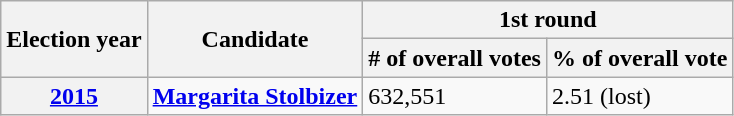<table class=wikitable>
<tr>
<th rowspan=2>Election year</th>
<th rowspan=2>Candidate</th>
<th colspan=2>1st round</th>
</tr>
<tr>
<th># of overall votes</th>
<th>% of overall vote</th>
</tr>
<tr>
<th><a href='#'>2015</a></th>
<td><strong><a href='#'>Margarita Stolbizer</a></strong></td>
<td>632,551</td>
<td>2.51 (lost)</td>
</tr>
</table>
